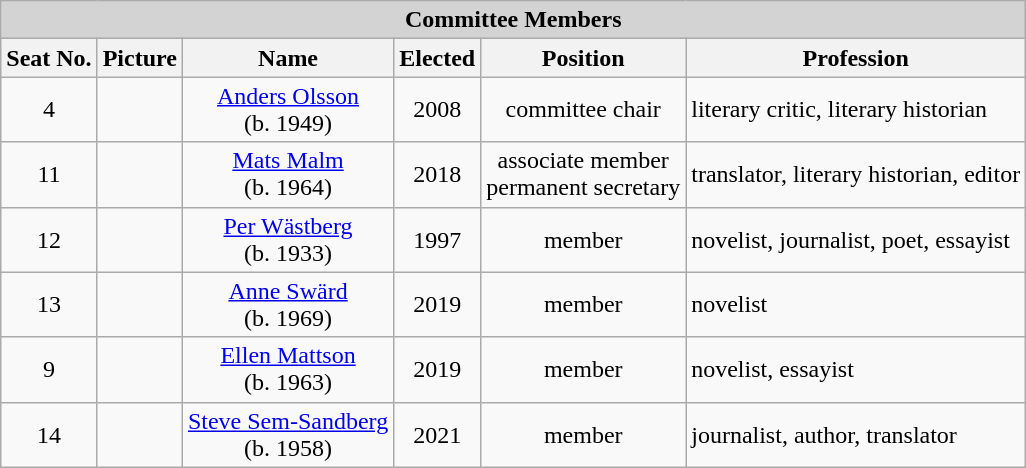<table class="wikitable sortable">
<tr>
<td style="background:lightgrey;white-space:nowrap" colspan="6" align="center"><strong>Committee Members</strong></td>
</tr>
<tr>
<th>Seat No.</th>
<th>Picture</th>
<th>Name</th>
<th>Elected</th>
<th>Position</th>
<th>Profession</th>
</tr>
<tr>
<td align="center">4</td>
<td></td>
<td align="center"><a href='#'>Anders Olsson</a> <br>(b. 1949)</td>
<td align="center">2008</td>
<td align="center">committee chair</td>
<td>literary critic, literary historian</td>
</tr>
<tr>
<td align="center">11</td>
<td></td>
<td align="center"><a href='#'>Mats Malm</a> <br>(b. 1964)</td>
<td align="center">2018</td>
<td align="center">associate member<br>permanent secretary</td>
<td>translator, literary historian, editor</td>
</tr>
<tr>
<td align="center">12</td>
<td></td>
<td align="center"><a href='#'>Per Wästberg</a> <br>(b. 1933)</td>
<td align="center">1997</td>
<td align="center">member</td>
<td>novelist, journalist, poet, essayist</td>
</tr>
<tr>
<td align="center">13</td>
<td></td>
<td align="center"><a href='#'>Anne Swärd</a> <br>(b. 1969)</td>
<td align="center">2019</td>
<td align="center">member</td>
<td>novelist</td>
</tr>
<tr>
<td align="center">9</td>
<td></td>
<td align="center"><a href='#'>Ellen Mattson</a> <br>(b. 1963)</td>
<td align="center">2019</td>
<td align="center">member</td>
<td>novelist, essayist</td>
</tr>
<tr>
<td align="center">14</td>
<td></td>
<td align="center"><a href='#'>Steve Sem-Sandberg</a> <br>(b. 1958)</td>
<td align="center">2021</td>
<td align="center">member</td>
<td>journalist, author, translator</td>
</tr>
</table>
